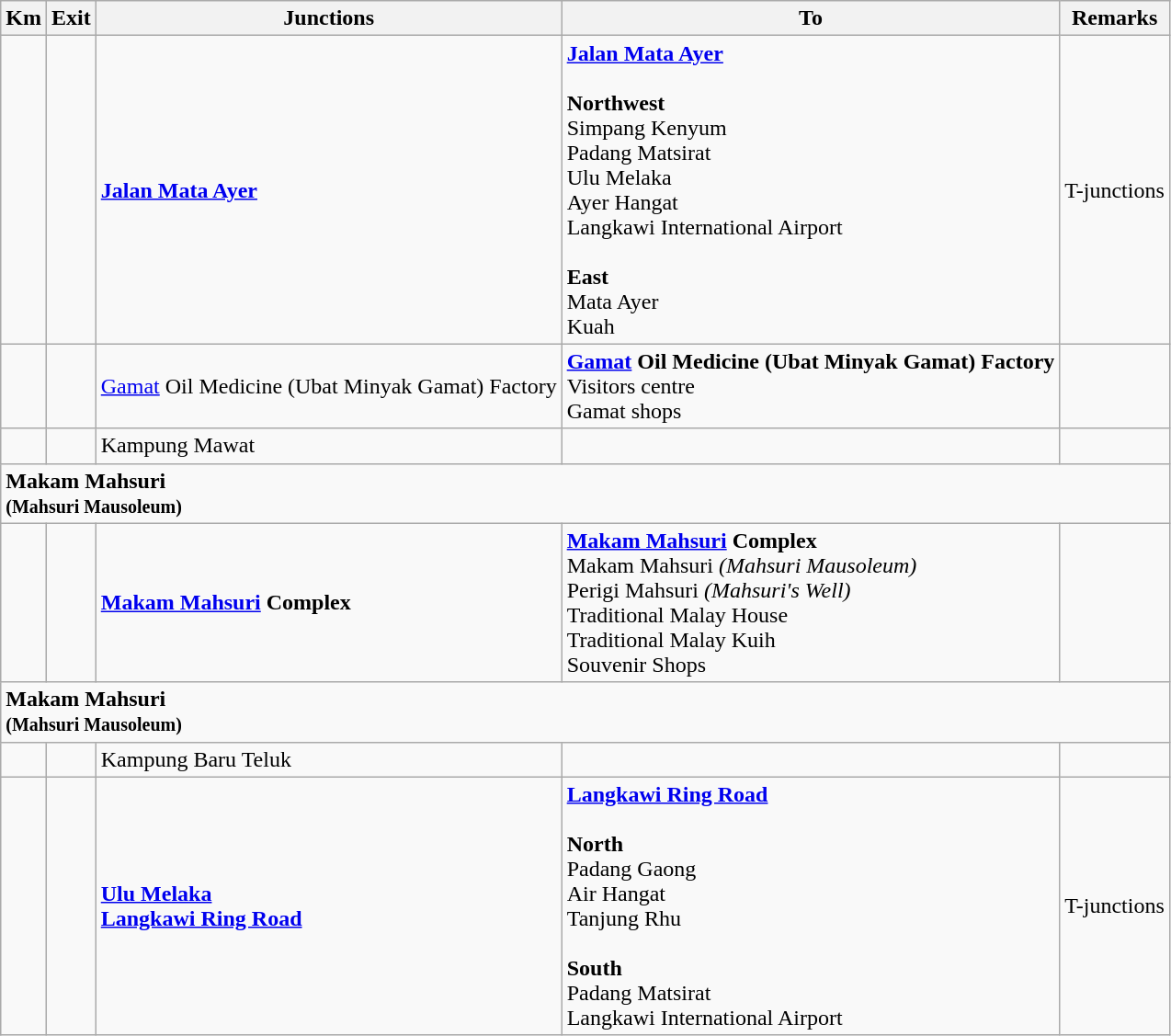<table class="wikitable">
<tr>
<th>Km</th>
<th>Exit</th>
<th>Junctions</th>
<th>To</th>
<th>Remarks</th>
</tr>
<tr>
<td></td>
<td></td>
<td> <strong><a href='#'>Jalan Mata Ayer</a></strong></td>
<td> <strong><a href='#'>Jalan Mata Ayer</a></strong><br><br><strong>Northwest</strong><br> Simpang Kenyum<br> Padang Matsirat<br> Ulu Melaka<br> Ayer Hangat<br> Langkawi International Airport <br><br><strong>East</strong><br> Mata Ayer<br> Kuah</td>
<td>T-junctions</td>
</tr>
<tr>
<td></td>
<td></td>
<td><a href='#'>Gamat</a> Oil Medicine (Ubat Minyak Gamat) Factory</td>
<td><strong><a href='#'>Gamat</a> Oil Medicine (Ubat Minyak Gamat) Factory</strong><br>Visitors centre<br>Gamat shops<br></td>
<td></td>
</tr>
<tr>
<td></td>
<td></td>
<td>Kampung Mawat</td>
<td></td>
<td></td>
</tr>
<tr>
<td style="width:600px" colspan="6" style="text-align:center; background:white;"><strong><span>Makam Mahsuri<br><small>(Mahsuri Mausoleum)</small></span></strong></td>
</tr>
<tr>
<td></td>
<td></td>
<td><strong><a href='#'>Makam Mahsuri</a> Complex</strong></td>
<td><strong><a href='#'>Makam Mahsuri</a> Complex</strong><br>Makam Mahsuri <em>(Mahsuri Mausoleum)</em><br>Perigi Mahsuri <em>(Mahsuri's Well)</em><br>Traditional Malay House<br>Traditional Malay Kuih<br>Souvenir Shops<br>    </td>
<td></td>
</tr>
<tr>
<td style="width:600px" colspan="6" style="text-align:center; background:white;"><strong><span>Makam Mahsuri<br><small>(Mahsuri Mausoleum)</small></span></strong></td>
</tr>
<tr>
<td></td>
<td></td>
<td>Kampung Baru Teluk</td>
<td></td>
<td></td>
</tr>
<tr>
<td></td>
<td></td>
<td><strong><a href='#'>Ulu Melaka</a></strong><br> <strong><a href='#'>Langkawi Ring Road</a></strong></td>
<td> <strong><a href='#'>Langkawi Ring Road</a></strong><br><br><strong>North</strong><br> Padang Gaong<br> Air Hangat<br> Tanjung Rhu<br><br><strong>South</strong><br> Padang Matsirat<br> Langkawi International Airport </td>
<td>T-junctions</td>
</tr>
</table>
